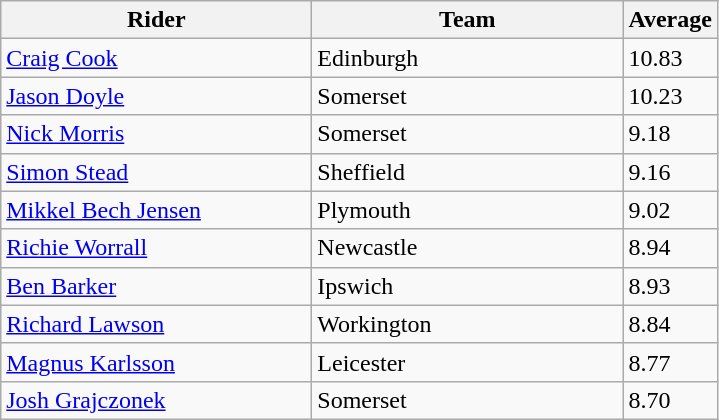<table class="wikitable" style="font-size: 100%">
<tr>
<th width=200>Rider</th>
<th width=200>Team</th>
<th width=40>Average</th>
</tr>
<tr>
<td align="left"> <a href='#'>Craig Cook</a></td>
<td>Edinburgh</td>
<td>10.83</td>
</tr>
<tr>
<td align="left"> <a href='#'>Jason Doyle</a></td>
<td>Somerset</td>
<td>10.23</td>
</tr>
<tr>
<td align="left"> <a href='#'>Nick Morris</a></td>
<td>Somerset</td>
<td>9.18</td>
</tr>
<tr>
<td align="left"> <a href='#'>Simon Stead</a></td>
<td>Sheffield</td>
<td>9.16</td>
</tr>
<tr>
<td align="left"> <a href='#'>Mikkel Bech Jensen</a></td>
<td>Plymouth</td>
<td>9.02</td>
</tr>
<tr>
<td align="left"> <a href='#'>Richie Worrall</a></td>
<td>Newcastle</td>
<td>8.94</td>
</tr>
<tr>
<td align="left"> <a href='#'>Ben Barker</a></td>
<td>Ipswich</td>
<td>8.93</td>
</tr>
<tr>
<td align="left"> <a href='#'>Richard Lawson</a></td>
<td>Workington</td>
<td>8.84</td>
</tr>
<tr>
<td align="left"> <a href='#'>Magnus Karlsson</a></td>
<td>Leicester</td>
<td>8.77</td>
</tr>
<tr>
<td align="left"> <a href='#'>Josh Grajczonek</a></td>
<td>Somerset</td>
<td>8.70</td>
</tr>
</table>
